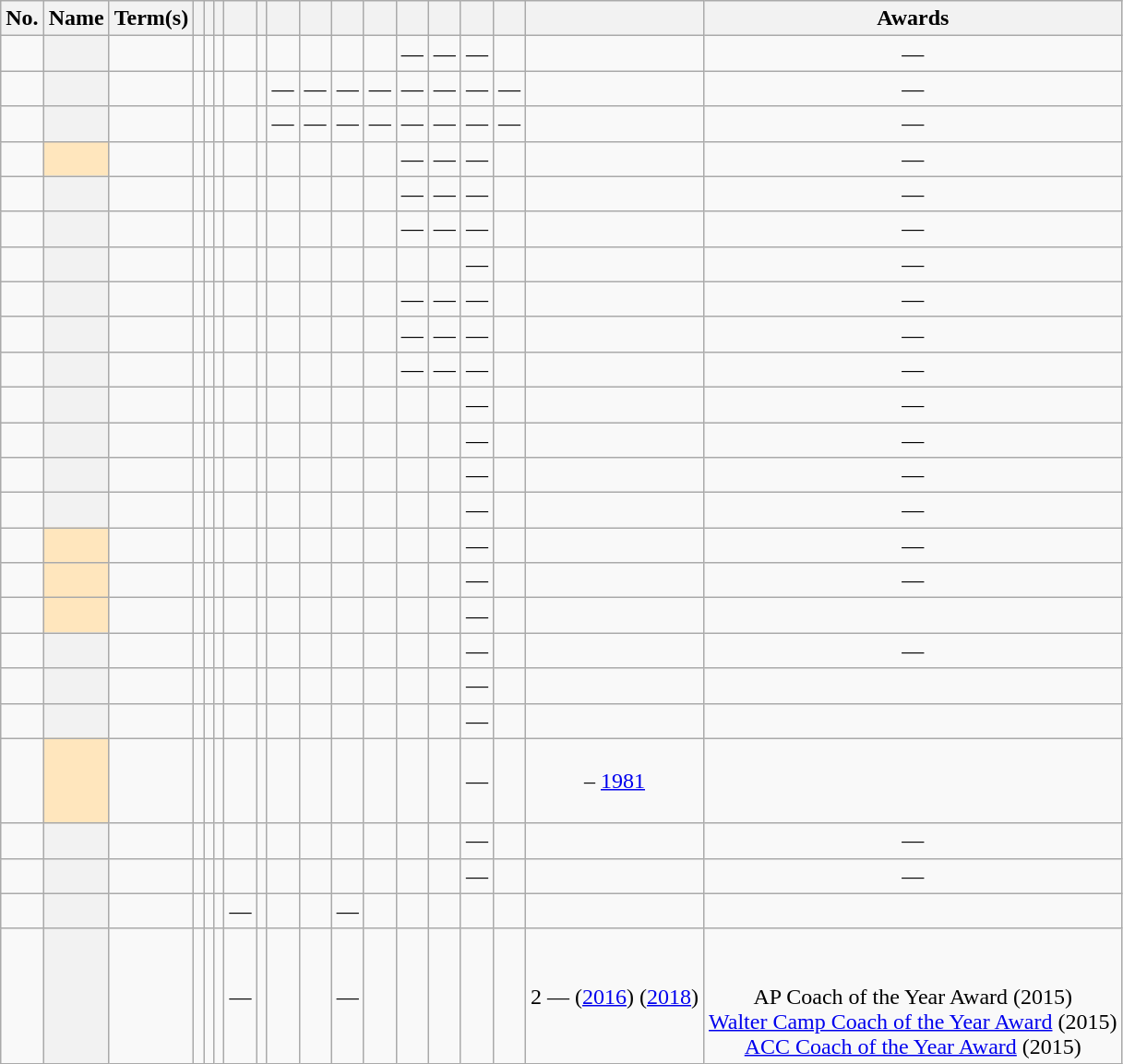<table class="wikitable plainrowheaders sortable" style="text-align:center;">
<tr>
<th scope="col">No.</th>
<th scope="col">Name</th>
<th scope="col">Term(s)</th>
<th scope="col"></th>
<th scope="col"></th>
<th scope="col"></th>
<th scope="col"></th>
<th scope="col"></th>
<th scope="col"></th>
<th scope="col"></th>
<th scope="col"></th>
<th scope="col"></th>
<th scope="col"></th>
<th scope="col"></th>
<th scope="col"></th>
<th scope="col"></th>
<th scope="col"></th>
<th scope="col" class="unsortable">Awards</th>
</tr>
<tr>
<td></td>
<th scope="row"></th>
<td></td>
<td></td>
<td></td>
<td></td>
<td></td>
<td></td>
<td></td>
<td></td>
<td></td>
<td></td>
<td>—</td>
<td>—</td>
<td>—</td>
<td></td>
<td></td>
<td>—</td>
</tr>
<tr>
<td></td>
<th scope="row"></th>
<td></td>
<td></td>
<td></td>
<td></td>
<td></td>
<td></td>
<td>—</td>
<td>—</td>
<td>—</td>
<td>—</td>
<td>—</td>
<td>—</td>
<td>—</td>
<td>—</td>
<td></td>
<td>—</td>
</tr>
<tr>
<td></td>
<th scope="row"></th>
<td></td>
<td></td>
<td></td>
<td></td>
<td></td>
<td></td>
<td>—</td>
<td>—</td>
<td>—</td>
<td>—</td>
<td>—</td>
<td>—</td>
<td>—</td>
<td>—</td>
<td></td>
<td>—</td>
</tr>
<tr>
<td></td>
<td scope="row" align="left" bgcolor=#FFE6BD></td>
<td></td>
<td></td>
<td></td>
<td></td>
<td></td>
<td></td>
<td></td>
<td></td>
<td></td>
<td></td>
<td>—</td>
<td>—</td>
<td>—</td>
<td></td>
<td></td>
<td>—</td>
</tr>
<tr>
<td></td>
<th scope="row"></th>
<td></td>
<td></td>
<td></td>
<td></td>
<td></td>
<td></td>
<td></td>
<td></td>
<td></td>
<td></td>
<td>—</td>
<td>—</td>
<td>—</td>
<td></td>
<td></td>
<td>—</td>
</tr>
<tr>
<td></td>
<th scope="row"></th>
<td></td>
<td></td>
<td></td>
<td></td>
<td></td>
<td></td>
<td></td>
<td></td>
<td></td>
<td></td>
<td>—</td>
<td>—</td>
<td>—</td>
<td></td>
<td></td>
<td>—</td>
</tr>
<tr>
<td></td>
<th scope="row"></th>
<td></td>
<td></td>
<td></td>
<td></td>
<td></td>
<td></td>
<td></td>
<td></td>
<td></td>
<td></td>
<td></td>
<td></td>
<td>—</td>
<td></td>
<td></td>
<td>—</td>
</tr>
<tr>
<td></td>
<th scope="row"></th>
<td></td>
<td></td>
<td></td>
<td></td>
<td></td>
<td></td>
<td></td>
<td></td>
<td></td>
<td></td>
<td>—</td>
<td>—</td>
<td>—</td>
<td></td>
<td></td>
<td>—</td>
</tr>
<tr>
<td></td>
<th scope="row"></th>
<td></td>
<td></td>
<td></td>
<td></td>
<td></td>
<td></td>
<td></td>
<td></td>
<td></td>
<td></td>
<td>—</td>
<td>—</td>
<td>—</td>
<td></td>
<td></td>
<td>—</td>
</tr>
<tr>
<td></td>
<th scope="row"></th>
<td></td>
<td></td>
<td></td>
<td></td>
<td></td>
<td></td>
<td></td>
<td></td>
<td></td>
<td></td>
<td>—</td>
<td>—</td>
<td>—</td>
<td></td>
<td></td>
<td>—</td>
</tr>
<tr>
<td></td>
<th scope="row"></th>
<td></td>
<td></td>
<td></td>
<td></td>
<td></td>
<td></td>
<td></td>
<td></td>
<td></td>
<td></td>
<td></td>
<td></td>
<td>—</td>
<td></td>
<td></td>
<td>—</td>
</tr>
<tr>
<td></td>
<th scope="row"></th>
<td></td>
<td></td>
<td></td>
<td></td>
<td></td>
<td></td>
<td></td>
<td></td>
<td></td>
<td></td>
<td></td>
<td></td>
<td>—</td>
<td></td>
<td></td>
<td>—</td>
</tr>
<tr>
<td></td>
<th scope="row"></th>
<td></td>
<td></td>
<td></td>
<td></td>
<td></td>
<td></td>
<td></td>
<td></td>
<td></td>
<td></td>
<td></td>
<td></td>
<td>—</td>
<td></td>
<td></td>
<td>—</td>
</tr>
<tr>
<td></td>
<th scope="row"></th>
<td></td>
<td></td>
<td></td>
<td></td>
<td></td>
<td></td>
<td></td>
<td></td>
<td></td>
<td></td>
<td></td>
<td></td>
<td>—</td>
<td></td>
<td></td>
<td>—</td>
</tr>
<tr>
<td></td>
<td scope="row" align="left" bgcolor=#FFE6BD></td>
<td></td>
<td></td>
<td></td>
<td></td>
<td></td>
<td></td>
<td></td>
<td></td>
<td></td>
<td></td>
<td></td>
<td></td>
<td>—</td>
<td></td>
<td></td>
<td>—</td>
</tr>
<tr>
<td></td>
<td scope="row" align="left" bgcolor=#FFE6BD></td>
<td></td>
<td></td>
<td></td>
<td></td>
<td></td>
<td></td>
<td></td>
<td></td>
<td></td>
<td></td>
<td></td>
<td></td>
<td>—</td>
<td></td>
<td></td>
<td>—</td>
</tr>
<tr>
<td></td>
<td scope="row" align="left" bgcolor=#FFE6BD></td>
<td></td>
<td></td>
<td></td>
<td></td>
<td></td>
<td></td>
<td></td>
<td></td>
<td></td>
<td></td>
<td></td>
<td></td>
<td>—</td>
<td></td>
<td></td>
<td><br></td>
</tr>
<tr>
<td></td>
<th scope="row"></th>
<td></td>
<td></td>
<td></td>
<td></td>
<td></td>
<td></td>
<td></td>
<td></td>
<td></td>
<td></td>
<td></td>
<td></td>
<td>—</td>
<td></td>
<td></td>
<td>—</td>
</tr>
<tr>
<td></td>
<th scope="row"></th>
<td></td>
<td></td>
<td></td>
<td></td>
<td></td>
<td></td>
<td></td>
<td></td>
<td></td>
<td></td>
<td></td>
<td></td>
<td>—</td>
<td></td>
<td></td>
<td></td>
</tr>
<tr>
<td></td>
<th scope="row"></th>
<td></td>
<td></td>
<td></td>
<td></td>
<td></td>
<td></td>
<td></td>
<td></td>
<td></td>
<td></td>
<td></td>
<td></td>
<td>—</td>
<td></td>
<td></td>
<td><br></td>
</tr>
<tr>
<td></td>
<td scope="row" align="left" bgcolor=#FFE6BD></td>
<td></td>
<td></td>
<td></td>
<td></td>
<td></td>
<td></td>
<td></td>
<td></td>
<td></td>
<td></td>
<td></td>
<td></td>
<td>—</td>
<td></td>
<td> – <a href='#'>1981</a></td>
<td><br><br><br></td>
</tr>
<tr>
<td></td>
<th scope="row"></th>
<td></td>
<td></td>
<td></td>
<td></td>
<td></td>
<td></td>
<td></td>
<td></td>
<td></td>
<td></td>
<td></td>
<td></td>
<td>—</td>
<td></td>
<td></td>
<td>—</td>
</tr>
<tr>
<td></td>
<th scope="row"></th>
<td></td>
<td></td>
<td></td>
<td></td>
<td></td>
<td></td>
<td></td>
<td></td>
<td></td>
<td></td>
<td></td>
<td></td>
<td>—</td>
<td></td>
<td></td>
<td>—</td>
</tr>
<tr>
<td></td>
<th scope="row"></th>
<td></td>
<td></td>
<td></td>
<td></td>
<td>—</td>
<td></td>
<td></td>
<td></td>
<td>—</td>
<td></td>
<td></td>
<td></td>
<td></td>
<td></td>
<td></td>
<td><br></td>
</tr>
<tr>
<td></td>
<th scope="row"></th>
<td></td>
<td></td>
<td></td>
<td></td>
<td>—</td>
<td></td>
<td></td>
<td></td>
<td>—</td>
<td></td>
<td></td>
<td></td>
<td></td>
<td></td>
<td>2 — (<a href='#'>2016</a>) (<a href='#'>2018</a>)</td>
<td><br><br>AP Coach of the Year Award (2015)<br>
<a href='#'>Walter Camp Coach of the Year Award</a> (2015)<br>
<a href='#'>ACC Coach of the Year Award</a> (2015)<br></td>
</tr>
</table>
